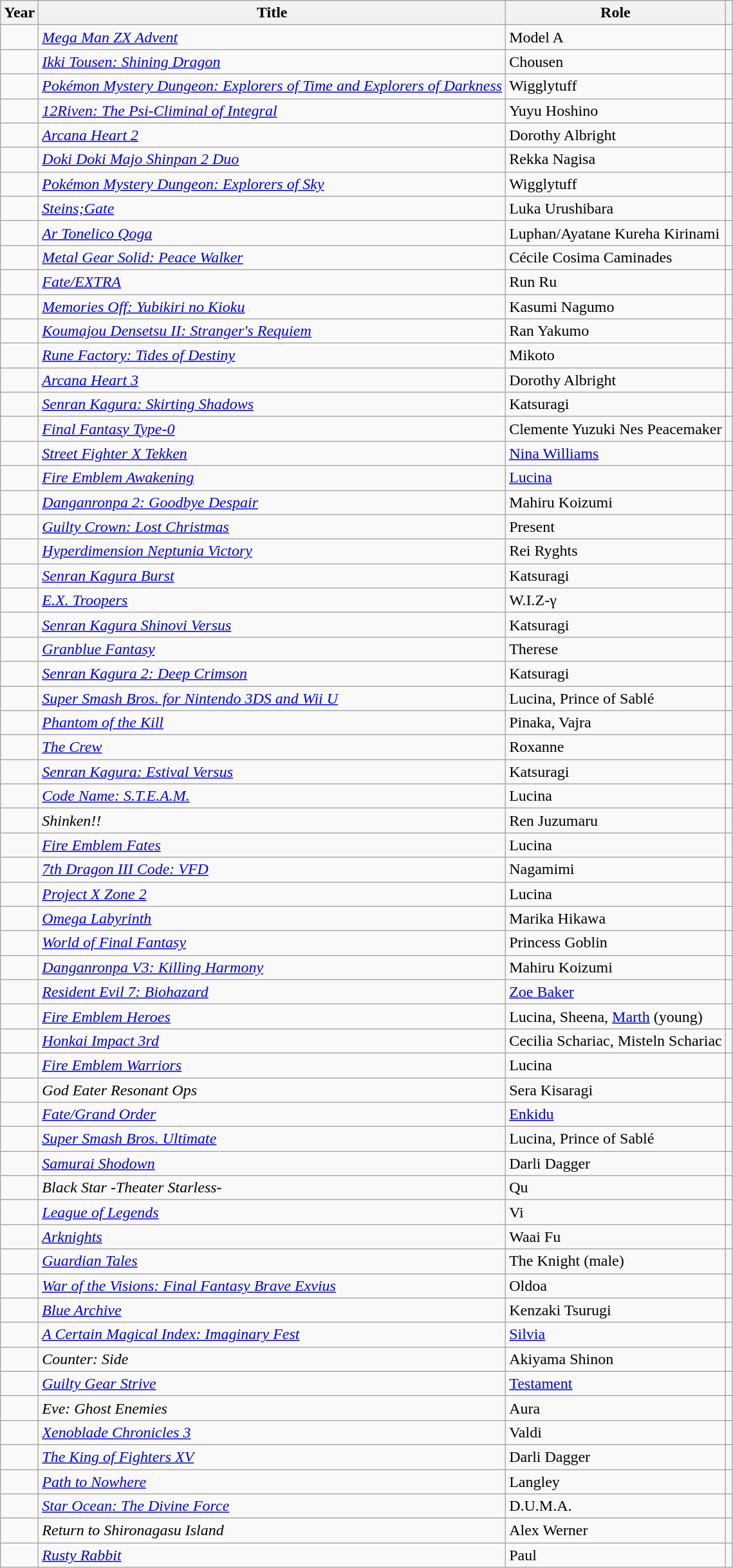<table class="wikitable sortable plainrowheaders">
<tr>
<th>Year</th>
<th class="unsortable">Title</th>
<th class="unsortable">Role</th>
<th class="unsortable"></th>
</tr>
<tr>
<td></td>
<td><em><a href='#'>Mega Man ZX Advent</a></em></td>
<td>Model A</td>
<td></td>
</tr>
<tr>
<td></td>
<td><em><a href='#'>Ikki Tousen: Shining Dragon</a></em></td>
<td>Chousen</td>
<td></td>
</tr>
<tr>
<td></td>
<td><em><a href='#'>Pokémon Mystery Dungeon: Explorers of Time and Explorers of Darkness</a></em></td>
<td>Wigglytuff</td>
<td></td>
</tr>
<tr>
<td></td>
<td><em><a href='#'>12Riven: The Psi-Climinal of Integral</a></em></td>
<td>Yuyu Hoshino</td>
<td></td>
</tr>
<tr>
<td></td>
<td><em><a href='#'>Arcana Heart 2</a></em></td>
<td>Dorothy Albright</td>
<td></td>
</tr>
<tr>
<td></td>
<td><em><a href='#'>Doki Doki Majo Shinpan 2 Duo</a></em></td>
<td>Rekka Nagisa</td>
<td></td>
</tr>
<tr>
<td></td>
<td><em><a href='#'>Pokémon Mystery Dungeon: Explorers of Sky</a></em></td>
<td>Wigglytuff</td>
<td></td>
</tr>
<tr>
<td></td>
<td><em><a href='#'>Steins;Gate</a></em></td>
<td>Luka Urushibara</td>
<td></td>
</tr>
<tr>
<td></td>
<td><em><a href='#'>Ar Tonelico Qoga</a></em></td>
<td>Luphan/Ayatane Kureha Kirinami</td>
<td></td>
</tr>
<tr>
<td></td>
<td><em><a href='#'>Metal Gear Solid: Peace Walker</a></em></td>
<td>Cécile Cosima Caminades</td>
<td></td>
</tr>
<tr>
<td></td>
<td><em><a href='#'>Fate/EXTRA</a></em></td>
<td>Run Ru</td>
<td></td>
</tr>
<tr>
<td></td>
<td><em><a href='#'>Memories Off: Yubikiri no Kioku</a></em></td>
<td>Kasumi Nagumo</td>
<td></td>
</tr>
<tr>
<td></td>
<td><em><a href='#'>Koumajou Densetsu II: Stranger's Requiem</a></em></td>
<td>Ran Yakumo</td>
<td></td>
</tr>
<tr>
<td></td>
<td><em><a href='#'>Rune Factory: Tides of Destiny</a></em></td>
<td>Mikoto</td>
<td></td>
</tr>
<tr>
<td></td>
<td><em><a href='#'>Arcana Heart 3</a></em></td>
<td>Dorothy Albright</td>
<td></td>
</tr>
<tr>
<td></td>
<td><em><a href='#'>Senran Kagura: Skirting Shadows</a></em></td>
<td>Katsuragi</td>
<td></td>
</tr>
<tr>
<td></td>
<td><em><a href='#'>Final Fantasy Type-0</a></em></td>
<td>Clemente Yuzuki Nes Peacemaker</td>
<td></td>
</tr>
<tr>
<td></td>
<td><em><a href='#'>Street Fighter X Tekken</a></em></td>
<td><a href='#'>Nina Williams</a></td>
<td></td>
</tr>
<tr>
<td></td>
<td><em><a href='#'>Fire Emblem Awakening</a></em></td>
<td><a href='#'>Lucina</a></td>
<td></td>
</tr>
<tr>
<td></td>
<td><em><a href='#'>Danganronpa 2: Goodbye Despair</a></em></td>
<td>Mahiru Koizumi</td>
<td></td>
</tr>
<tr>
<td></td>
<td><em><a href='#'>Guilty Crown: Lost Christmas</a></em></td>
<td>Present</td>
<td></td>
</tr>
<tr>
<td></td>
<td><em><a href='#'>Hyperdimension Neptunia Victory</a></em></td>
<td>Rei Ryghts</td>
<td></td>
</tr>
<tr>
<td></td>
<td><em><a href='#'>Senran Kagura Burst</a></em></td>
<td>Katsuragi</td>
<td></td>
</tr>
<tr>
<td></td>
<td><em><a href='#'>E.X. Troopers</a></em></td>
<td>W.I.Z-γ</td>
<td></td>
</tr>
<tr>
<td></td>
<td><em><a href='#'>Senran Kagura Shinovi Versus</a></em></td>
<td>Katsuragi</td>
<td></td>
</tr>
<tr>
<td></td>
<td><em><a href='#'>Granblue Fantasy</a></em></td>
<td>Therese</td>
<td></td>
</tr>
<tr>
<td></td>
<td><em><a href='#'>Senran Kagura 2: Deep Crimson</a></em></td>
<td>Katsuragi</td>
<td></td>
</tr>
<tr>
<td></td>
<td><em><a href='#'>Super Smash Bros. for Nintendo 3DS and Wii U</a></em></td>
<td>Lucina, Prince of Sablé</td>
<td></td>
</tr>
<tr>
<td></td>
<td><em><a href='#'>Phantom of the Kill</a></em></td>
<td>Pinaka, Vajra</td>
<td></td>
</tr>
<tr>
<td></td>
<td><em><a href='#'>The Crew</a></em></td>
<td>Roxanne</td>
<td></td>
</tr>
<tr>
<td></td>
<td><em><a href='#'>Senran Kagura: Estival Versus</a></em></td>
<td>Katsuragi</td>
<td></td>
</tr>
<tr>
<td></td>
<td><em><a href='#'>Code Name: S.T.E.A.M.</a></em></td>
<td>Lucina</td>
<td></td>
</tr>
<tr>
<td></td>
<td><em>Shinken!!</em></td>
<td>Ren Juzumaru</td>
<td></td>
</tr>
<tr>
<td></td>
<td><em><a href='#'>Fire Emblem Fates</a></em></td>
<td>Lucina</td>
<td></td>
</tr>
<tr>
<td></td>
<td><em><a href='#'>7th Dragon III Code: VFD</a></em></td>
<td>Nagamimi</td>
<td></td>
</tr>
<tr>
<td></td>
<td><em><a href='#'>Project X Zone 2</a></em></td>
<td>Lucina</td>
<td></td>
</tr>
<tr>
<td></td>
<td><em><a href='#'>Omega Labyrinth</a></em></td>
<td>Marika Hikawa</td>
<td></td>
</tr>
<tr>
<td></td>
<td><em><a href='#'>World of Final Fantasy</a></em></td>
<td>Princess Goblin</td>
<td></td>
</tr>
<tr>
<td></td>
<td><em><a href='#'>Danganronpa V3: Killing Harmony</a></em></td>
<td>Mahiru Koizumi</td>
<td></td>
</tr>
<tr>
<td></td>
<td><em><a href='#'>Resident Evil 7: Biohazard</a></em></td>
<td><a href='#'>Zoe Baker</a></td>
<td></td>
</tr>
<tr>
<td></td>
<td><em><a href='#'>Fire Emblem Heroes</a></em></td>
<td>Lucina, Sheena, <a href='#'>Marth</a> (young)</td>
<td></td>
</tr>
<tr>
<td></td>
<td><em><a href='#'>Honkai Impact 3rd</a></em></td>
<td>Cecilia Schariac, Misteln Schariac</td>
<td></td>
</tr>
<tr>
<td></td>
<td><em><a href='#'>Fire Emblem Warriors</a></em></td>
<td>Lucina</td>
<td></td>
</tr>
<tr>
<td></td>
<td><em>God Eater Resonant Ops</em></td>
<td>Sera Kisaragi</td>
<td></td>
</tr>
<tr>
<td></td>
<td><em><a href='#'>Fate/Grand Order</a></em></td>
<td><a href='#'>Enkidu</a></td>
<td></td>
</tr>
<tr>
<td></td>
<td><em><a href='#'>Super Smash Bros. Ultimate</a></em></td>
<td>Lucina, Prince of Sablé</td>
<td></td>
</tr>
<tr>
<td></td>
<td><em><a href='#'>Samurai Shodown</a></em></td>
<td>Darli Dagger</td>
<td></td>
</tr>
<tr>
<td></td>
<td><em>Black Star -Theater Starless-</em></td>
<td>Qu</td>
<td></td>
</tr>
<tr>
<td></td>
<td><em><a href='#'>League of Legends</a></em></td>
<td>Vi</td>
<td></td>
</tr>
<tr>
<td></td>
<td><em><a href='#'>Arknights</a></em></td>
<td>Waai Fu</td>
<td></td>
</tr>
<tr>
<td></td>
<td><em><a href='#'>Guardian Tales</a></em></td>
<td>The Knight (male)</td>
<td></td>
</tr>
<tr>
<td></td>
<td><em><a href='#'>War of the Visions: Final Fantasy Brave Exvius</a></em></td>
<td>Oldoa</td>
<td></td>
</tr>
<tr>
<td></td>
<td><em><a href='#'>Blue Archive</a></em></td>
<td>Kenzaki Tsurugi</td>
<td></td>
</tr>
<tr>
<td></td>
<td><em><a href='#'>A Certain Magical Index: Imaginary Fest</a></em></td>
<td><a href='#'>Silvia</a></td>
<td></td>
</tr>
<tr>
<td></td>
<td><em>Counter: Side</em></td>
<td>Akiyama Shinon</td>
<td></td>
</tr>
<tr>
<td></td>
<td><em><a href='#'>Guilty Gear Strive</a></em></td>
<td><a href='#'>Testament</a></td>
<td></td>
</tr>
<tr>
<td></td>
<td><em>Eve: Ghost Enemies</em></td>
<td>Aura</td>
<td></td>
</tr>
<tr>
<td></td>
<td><em><a href='#'>Xenoblade Chronicles 3</a></em></td>
<td>Valdi</td>
<td></td>
</tr>
<tr>
<td></td>
<td><em><a href='#'>The King of Fighters XV</a></em></td>
<td>Darli Dagger</td>
<td></td>
</tr>
<tr>
<td></td>
<td><em><a href='#'>Path to Nowhere</a></em></td>
<td>Langley</td>
<td></td>
</tr>
<tr>
<td></td>
<td><em><a href='#'>Star Ocean: The Divine Force</a></em></td>
<td>D.U.M.A.</td>
<td></td>
</tr>
<tr>
<td></td>
<td><em>Return to Shironagasu Island</em></td>
<td>Alex Werner</td>
<td></td>
</tr>
<tr>
<td></td>
<td><em><a href='#'>Rusty Rabbit</a></em></td>
<td>Paul</td>
<td></td>
</tr>
</table>
